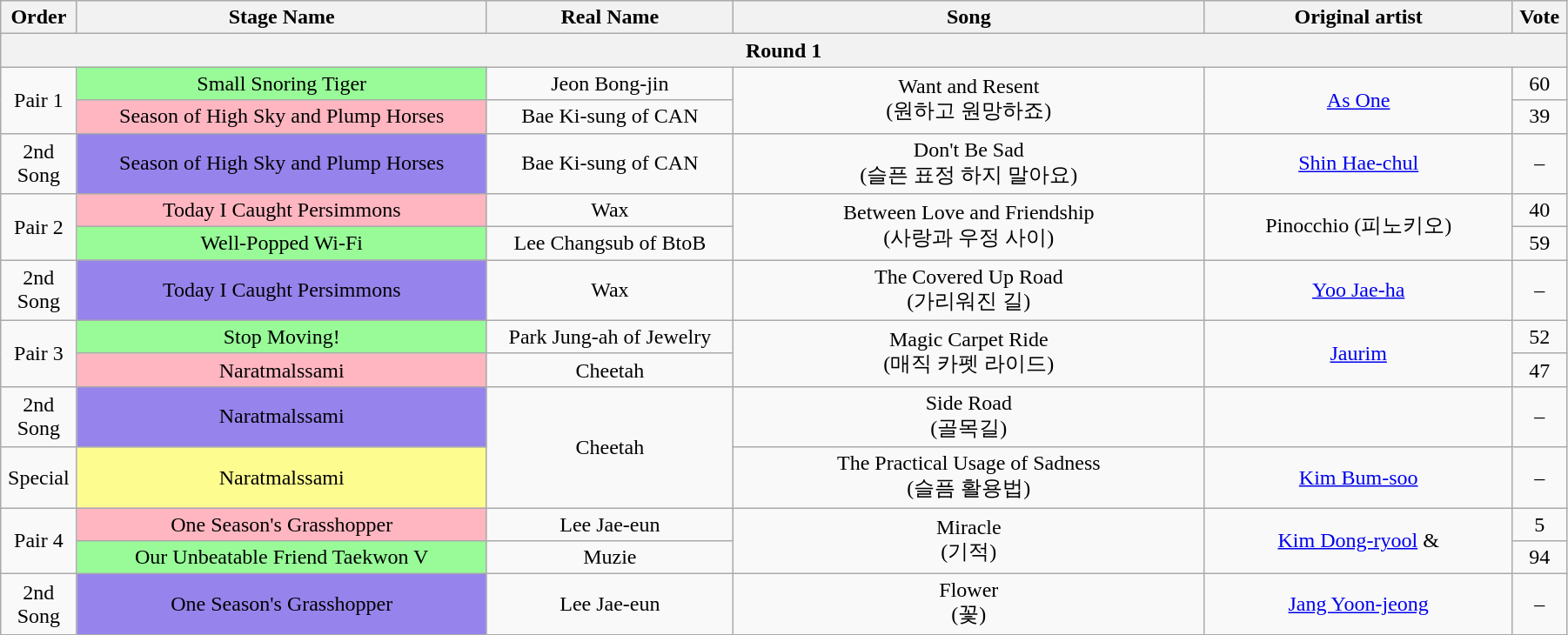<table class="wikitable" style="text-align:center; width:95%;">
<tr>
<th style="width:1%;">Order</th>
<th style="width:20%;">Stage Name</th>
<th style="width:12%;">Real Name</th>
<th style="width:23%;">Song</th>
<th style="width:15%;">Original artist</th>
<th style="width:1%;">Vote</th>
</tr>
<tr>
<th colspan=6>Round 1</th>
</tr>
<tr>
<td rowspan=2>Pair 1</td>
<td bgcolor="palegreen">Small Snoring Tiger</td>
<td>Jeon Bong-jin</td>
<td rowspan=2>Want and Resent<br>(원하고 원망하죠)</td>
<td rowspan=2><a href='#'>As One</a></td>
<td>60</td>
</tr>
<tr>
<td bgcolor="lightpink">Season of High Sky and Plump Horses</td>
<td>Bae Ki-sung of CAN</td>
<td>39</td>
</tr>
<tr>
<td>2nd Song</td>
<td bgcolor="#9683EC">Season of High Sky and Plump Horses</td>
<td>Bae Ki-sung of CAN</td>
<td>Don't Be Sad<br>(슬픈 표정 하지 말아요)</td>
<td><a href='#'>Shin Hae-chul</a></td>
<td>–</td>
</tr>
<tr>
<td rowspan=2>Pair 2</td>
<td bgcolor="lightpink">Today I Caught Persimmons</td>
<td>Wax</td>
<td rowspan=2>Between Love and Friendship<br>(사랑과 우정 사이)</td>
<td rowspan=2>Pinocchio (피노키오)</td>
<td>40</td>
</tr>
<tr>
<td bgcolor="palegreen">Well-Popped Wi-Fi</td>
<td>Lee Changsub of BtoB</td>
<td>59</td>
</tr>
<tr>
<td>2nd Song</td>
<td bgcolor="#9683EC">Today I Caught Persimmons</td>
<td>Wax</td>
<td>The Covered Up Road<br>(가리워진 길)</td>
<td><a href='#'>Yoo Jae-ha</a></td>
<td>–</td>
</tr>
<tr>
<td rowspan=2>Pair 3</td>
<td bgcolor="palegreen">Stop Moving!</td>
<td>Park Jung-ah of Jewelry</td>
<td rowspan=2>Magic Carpet Ride<br>(매직 카펫 라이드)</td>
<td rowspan=2><a href='#'>Jaurim</a></td>
<td>52</td>
</tr>
<tr>
<td bgcolor="lightpink">Naratmalssami</td>
<td>Cheetah</td>
<td>47</td>
</tr>
<tr>
<td>2nd Song</td>
<td bgcolor="#9683EC">Naratmalssami</td>
<td rowspan=2>Cheetah</td>
<td>Side Road<br>(골목길)</td>
<td></td>
<td>–</td>
</tr>
<tr>
<td>Special</td>
<td bgcolor="#FDFC8F">Naratmalssami</td>
<td>The Practical Usage of Sadness<br>(슬픔 활용법)</td>
<td><a href='#'>Kim Bum-soo</a></td>
<td>–</td>
</tr>
<tr>
<td rowspan=2>Pair 4</td>
<td bgcolor="lightpink">One Season's Grasshopper</td>
<td>Lee Jae-eun</td>
<td rowspan=2>Miracle<br>(기적)</td>
<td rowspan=2><a href='#'>Kim Dong-ryool</a> & </td>
<td>5</td>
</tr>
<tr>
<td bgcolor="palegreen">Our Unbeatable Friend Taekwon V</td>
<td>Muzie</td>
<td>94</td>
</tr>
<tr>
<td>2nd Song</td>
<td bgcolor="#9683EC">One Season's Grasshopper</td>
<td>Lee Jae-eun</td>
<td>Flower<br>(꽃)</td>
<td><a href='#'>Jang Yoon-jeong</a></td>
<td>–</td>
</tr>
</table>
